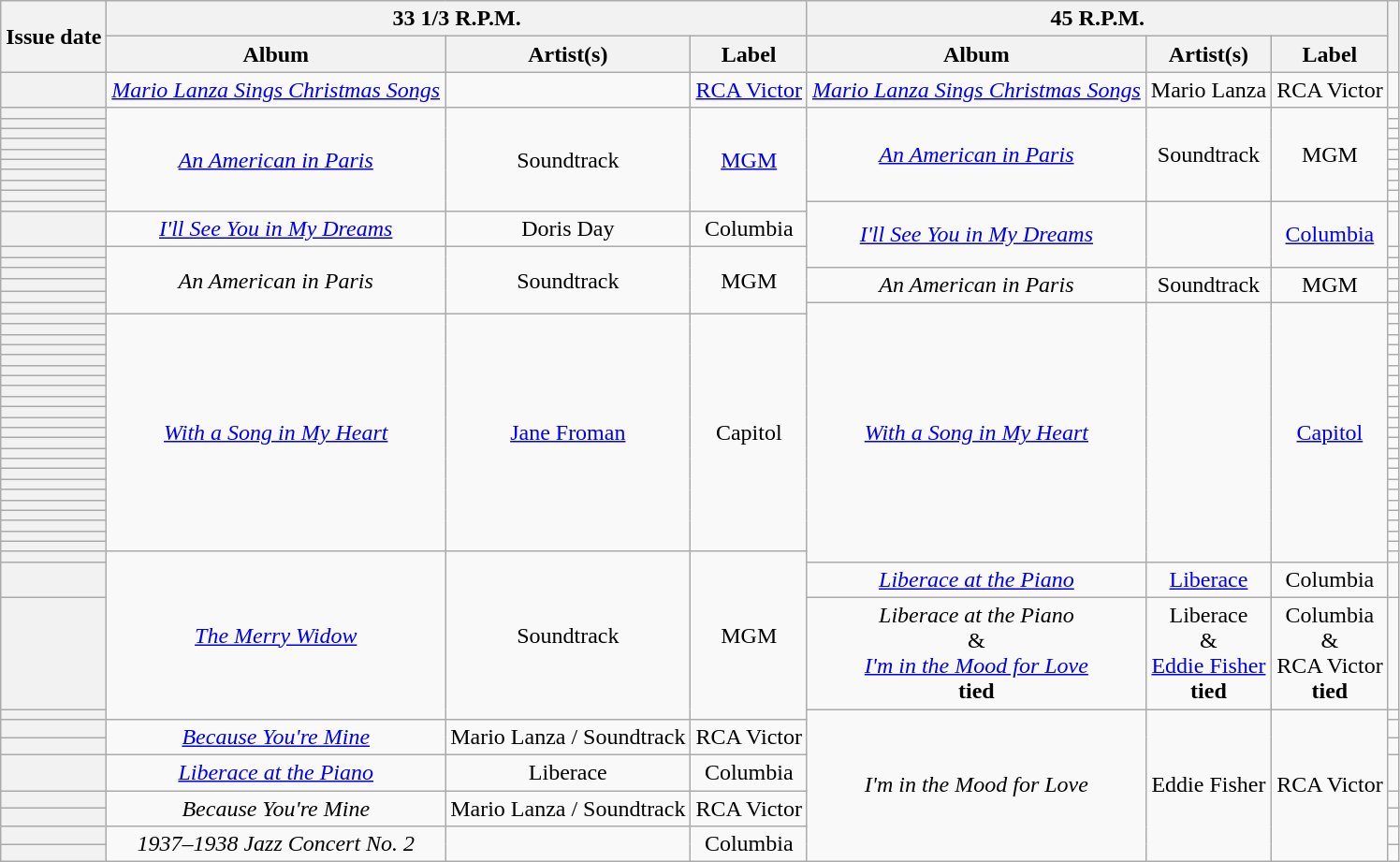<table class="wikitable sortable plainrowheaders" style="text-align: center">
<tr>
<th scope=col rowspan=2>Issue date</th>
<th scope=col colspan=3>33 1/3 R.P.M.</th>
<th scope=col colspan=3>45 R.P.M.</th>
<th scope=col rowspan=2 class=unsortable></th>
</tr>
<tr>
<th scope=col>Album</th>
<th scope=col>Artist(s)</th>
<th scope=col>Label</th>
<th scope=col>Album</th>
<th scope=col>Artist(s)</th>
<th scope=col>Label</th>
</tr>
<tr>
<th scope="row"></th>
<td><em><a href='#'>Mario Lanza Sings Christmas Songs</a></em></td>
<td></td>
<td><a href='#'>RCA Victor</a></td>
<td><em><a href='#'>Mario Lanza Sings Christmas Songs</a></em></td>
<td data-sort-value="Lanza, Mario">Mario Lanza</td>
<td>RCA Victor</td>
<td style="text-align: center;"></td>
</tr>
<tr>
<th scope="row"></th>
<td rowspan=10><em><a href='#'>An American in Paris</a></em></td>
<td rowspan=10>Soundtrack</td>
<td rowspan=10><a href='#'>MGM</a></td>
<td rowspan=9><em><a href='#'>An American in Paris</a></em></td>
<td rowspan=9>Soundtrack</td>
<td rowspan=9>MGM</td>
<td style="text-align: center;"></td>
</tr>
<tr>
<th scope="row"></th>
<td style="text-align: center;"></td>
</tr>
<tr>
<th scope="row"></th>
<td style="text-align: center;"></td>
</tr>
<tr>
<th scope="row"></th>
<td style="text-align: center;"></td>
</tr>
<tr>
<th scope="row"></th>
<td style="text-align: center;"></td>
</tr>
<tr>
<th scope="row"></th>
<td style="text-align: center;"></td>
</tr>
<tr>
<th scope="row"></th>
<td style="text-align: center;"></td>
</tr>
<tr>
<th scope="row"></th>
<td style="text-align: center;"></td>
</tr>
<tr>
<th scope="row"></th>
<td style="text-align: center;"></td>
</tr>
<tr>
<th scope="row"></th>
<td rowspan=4><em><a href='#'>I'll See You in My Dreams</a></em></td>
<td rowspan=4></td>
<td rowspan=4><a href='#'>Columbia</a></td>
<td style="text-align: center;"></td>
</tr>
<tr>
<th scope="row"></th>
<td><em><a href='#'>I'll See You in My Dreams</a></em></td>
<td data-sort-value="Day, Doris">Doris Day</td>
<td>Columbia</td>
<td style="text-align: center;"></td>
</tr>
<tr>
<th scope="row"></th>
<td rowspan=6><em>An American in Paris</em></td>
<td rowspan=6>Soundtrack</td>
<td rowspan=6>MGM</td>
<td style="text-align: center;"></td>
</tr>
<tr>
<th scope="row"></th>
<td style="text-align: center;"></td>
</tr>
<tr>
<th scope="row"></th>
<td rowspan=3><em>An American in Paris</em></td>
<td rowspan=3>Soundtrack</td>
<td rowspan=3>MGM</td>
<td style="text-align: center;"></td>
</tr>
<tr>
<th scope="row"></th>
<td style="text-align: center;"></td>
</tr>
<tr>
<th scope="row"></th>
<td style="text-align: center;"></td>
</tr>
<tr>
<th scope="row"></th>
<td rowspan=25><em><a href='#'>With a Song in My Heart</a></em></td>
<td rowspan=25></td>
<td rowspan=25><a href='#'>Capitol</a></td>
<td style="text-align: center;"></td>
</tr>
<tr>
<th scope="row"></th>
<td rowspan=23><em><a href='#'>With a Song in My Heart</a></em></td>
<td data-sort-value="Froman, Jane" rowspan=23><a href='#'>Jane Froman</a></td>
<td rowspan=23>Capitol</td>
<td style="text-align: center;"></td>
</tr>
<tr>
<th scope="row"></th>
<td style="text-align: center;"></td>
</tr>
<tr>
<th scope="row"></th>
<td style="text-align: center;"></td>
</tr>
<tr>
<th scope="row"></th>
<td style="text-align: center;"></td>
</tr>
<tr>
<th scope="row"></th>
<td style="text-align: center;"></td>
</tr>
<tr>
<th scope="row"></th>
<td style="text-align: center;"></td>
</tr>
<tr>
<th scope="row"></th>
<td style="text-align: center;"></td>
</tr>
<tr>
<th scope="row"></th>
<td style="text-align: center;"></td>
</tr>
<tr>
<th scope="row"></th>
<td style="text-align: center;"></td>
</tr>
<tr>
<th scope="row"></th>
<td style="text-align: center;"></td>
</tr>
<tr>
<th scope="row"></th>
<td style="text-align: center;"></td>
</tr>
<tr>
<th scope="row"></th>
<td style="text-align: center;"></td>
</tr>
<tr>
<th scope="row"></th>
<td style="text-align: center;"></td>
</tr>
<tr>
<th scope="row"></th>
<td style="text-align: center;"></td>
</tr>
<tr>
<th scope="row"></th>
<td style="text-align: center;"></td>
</tr>
<tr>
<th scope="row"></th>
<td style="text-align: center;"></td>
</tr>
<tr>
<th scope="row"></th>
<td style="text-align: center;"></td>
</tr>
<tr>
<th scope="row"></th>
<td style="text-align: center;"></td>
</tr>
<tr>
<th scope="row"></th>
<td style="text-align: center;"></td>
</tr>
<tr>
<th scope="row"></th>
<td style="text-align: center;"></td>
</tr>
<tr>
<th scope="row"></th>
<td style="text-align: center;"></td>
</tr>
<tr>
<th scope="row"></th>
<td style="text-align: center;"></td>
</tr>
<tr>
<th scope="row"></th>
<td style="text-align: center;"></td>
</tr>
<tr>
<th scope="row"></th>
<td rowspan=4><em><a href='#'>The Merry Widow</a></em></td>
<td rowspan=4>Soundtrack</td>
<td rowspan=4>MGM</td>
<td style="text-align: center;"></td>
</tr>
<tr>
<th scope="row"></th>
<td><em><a href='#'>Liberace at the Piano</a></em></td>
<td><a href='#'>Liberace</a></td>
<td>Columbia</td>
<td style="text-align: center;"></td>
</tr>
<tr>
<th scope="row"></th>
<td><em>Liberace at the Piano</em><br>&<br><em><a href='#'>I'm in the Mood for Love</a></em><br><strong>tied</strong></td>
<td>Liberace<br>&<br><a href='#'>Eddie Fisher</a><br><strong>tied</strong></td>
<td>Columbia<br>&<br>RCA Victor<br><strong>tied</strong></td>
<td style="text-align: center;"></td>
</tr>
<tr>
<th scope="row"></th>
<td rowspan=8><em>I'm in the Mood for Love</em></td>
<td rowspan=8 data-sort-value="Fisher, Eddie">Eddie Fisher</td>
<td rowspan=8>RCA Victor</td>
<td style="text-align: center;"></td>
</tr>
<tr>
<th scope="row"></th>
<td rowspan=2><em><a href='#'>Because You're Mine</a></em></td>
<td data-sort-value="Lanza, Mario" rowspan=2>Mario Lanza / Soundtrack</td>
<td rowspan=2>RCA Victor</td>
<td style="text-align: center;"></td>
</tr>
<tr>
<th scope="row"></th>
<td style="text-align: center;"></td>
</tr>
<tr>
<th scope="row"></th>
<td><em><a href='#'>Liberace at the Piano</a></em></td>
<td>Liberace</td>
<td>Columbia</td>
<td style="text-align: center;"></td>
</tr>
<tr>
<th scope="row"></th>
<td rowspan=2><em>Because You're Mine</em></td>
<td data-sort-value="Lanza, Mario" rowspan=2>Mario Lanza / Soundtrack</td>
<td rowspan=2>RCA Victor</td>
<td style="text-align: center;"></td>
</tr>
<tr>
<th scope="row"></th>
<td style="text-align: center;"></td>
</tr>
<tr>
<th scope="row"></th>
<td rowspan=2><em>1937–1938 Jazz Concert No. 2</em></td>
<td rowspan=2></td>
<td rowspan=2>Columbia</td>
<td style="text-align: center;"></td>
</tr>
<tr>
<th scope="row"></th>
<td style="text-align: center;"></td>
</tr>
</table>
